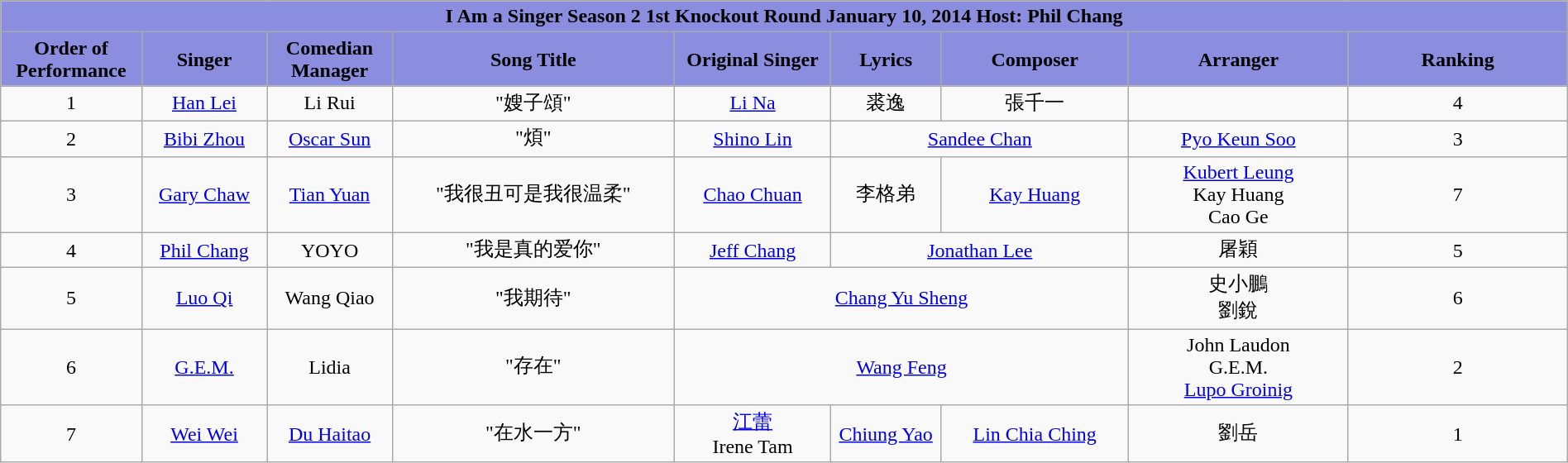<table class="wikitable sortable mw-collapsible" width="100%" style="text-align:center">
<tr align=center style="background:#8B8EDE">
<td colspan="10"><div><strong>I Am a Singer Season 2 1st Knockout Round January 10, 2014 Host: Phil Chang</strong></div></td>
</tr>
<tr align=center style="background:#8B8EDE">
<td style="width:9%"><strong>Order of Performance</strong></td>
<td style="width:8%"><strong>Singer</strong></td>
<td style="width:8%"><strong>Comedian Manager</strong></td>
<td style="width:18%"><strong>Song Title</strong></td>
<td style="width:10%"><strong>Original Singer</strong></td>
<td style=width:10%"><strong>Lyrics</strong></td>
<td style="width:12%"><strong>Composer</strong></td>
<td style="width:14%"><strong>Arranger</strong></td>
<td style="width:14%"><strong>Ranking</strong></td>
</tr>
<tr>
<td>1</td>
<td><a href='#'>Han Lei</a></td>
<td>Li Rui</td>
<td>"嫂子頌"</td>
<td><a href='#'>Li Na</a></td>
<td>裘逸</td>
<td>張千一</td>
<td></td>
<td>4 </td>
</tr>
<tr>
<td>2</td>
<td><a href='#'>Bibi Zhou</a></td>
<td><a href='#'>Oscar Sun</a></td>
<td>"煩"</td>
<td><a href='#'>Shino Lin</a></td>
<td colspan="2"><a href='#'>Sandee Chan</a></td>
<td><a href='#'>Pyo Keun Soo</a></td>
<td>3 </td>
</tr>
<tr>
<td>3</td>
<td><a href='#'>Gary Chaw</a></td>
<td><a href='#'>Tian Yuan</a></td>
<td>"我很丑可是我很温柔"</td>
<td><a href='#'>Chao Chuan</a></td>
<td>李格弟</td>
<td><a href='#'>Kay Huang</a></td>
<td><a href='#'>Kubert Leung</a><br>Kay Huang<br>Cao Ge</td>
<td>7</td>
</tr>
<tr>
<td>4</td>
<td><a href='#'>Phil Chang</a></td>
<td>YOYO</td>
<td>"我是真的爱你"</td>
<td><a href='#'>Jeff Chang</a></td>
<td colspan="2"><a href='#'>Jonathan Lee</a></td>
<td>屠穎</td>
<td>5 </td>
</tr>
<tr>
<td>5</td>
<td><a href='#'>Luo Qi</a></td>
<td>Wang Qiao</td>
<td>"我期待"</td>
<td colspan="3"><a href='#'>Chang Yu Sheng</a></td>
<td>史小鵬<br>劉銳</td>
<td>6 </td>
</tr>
<tr>
<td>6</td>
<td><a href='#'>G.E.M.</a></td>
<td>Lidia</td>
<td>"存在"</td>
<td colspan="3"><a href='#'>Wang Feng</a></td>
<td>John Laudon<br>G.E.M.<br><a href='#'>Lupo Groinig</a></td>
<td>2 </td>
</tr>
<tr>
<td>7</td>
<td><a href='#'>Wei Wei</a></td>
<td><a href='#'>Du Haitao</a></td>
<td>"在水一方"</td>
<td><a href='#'>江蕾</a><br>Irene Tam</td>
<td><a href='#'>Chiung Yao</a></td>
<td><a href='#'>Lin Chia Ching</a></td>
<td>劉岳</td>
<td>1 </td>
</tr>
</table>
